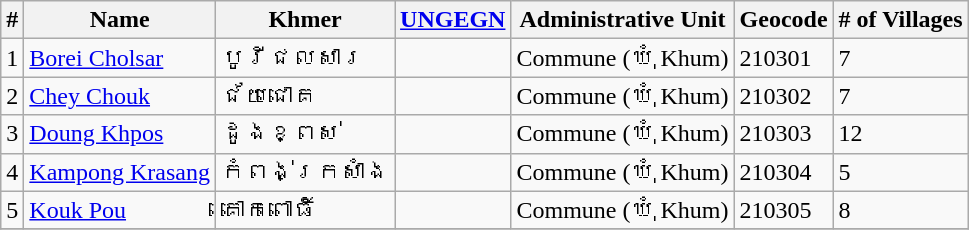<table class="wikitable sortable">
<tr>
<th>#</th>
<th>Name</th>
<th>Khmer</th>
<th><a href='#'>UNGEGN</a></th>
<th>Administrative Unit</th>
<th>Geocode</th>
<th># of Villages</th>
</tr>
<tr>
<td>1</td>
<td><a href='#'>Borei Cholsar</a></td>
<td>បូរីជលសារ</td>
<td></td>
<td>Commune (ឃុំ Khum)</td>
<td>210301</td>
<td>7</td>
</tr>
<tr>
<td>2</td>
<td><a href='#'>Chey Chouk</a></td>
<td>ជ័យជោគ</td>
<td></td>
<td>Commune (ឃុំ Khum)</td>
<td>210302</td>
<td>7</td>
</tr>
<tr>
<td>3</td>
<td><a href='#'>Doung Khpos</a></td>
<td>ដូងខ្ពស់</td>
<td></td>
<td>Commune (ឃុំ Khum)</td>
<td>210303</td>
<td>12</td>
</tr>
<tr>
<td>4</td>
<td><a href='#'>Kampong Krasang</a></td>
<td>កំពង់ក្រសាំង</td>
<td></td>
<td>Commune (ឃុំ Khum)</td>
<td>210304</td>
<td>5</td>
</tr>
<tr>
<td>5</td>
<td><a href='#'>Kouk Pou</a></td>
<td>គោកពោធិ៍</td>
<td></td>
<td>Commune (ឃុំ Khum)</td>
<td>210305</td>
<td>8</td>
</tr>
<tr>
</tr>
</table>
